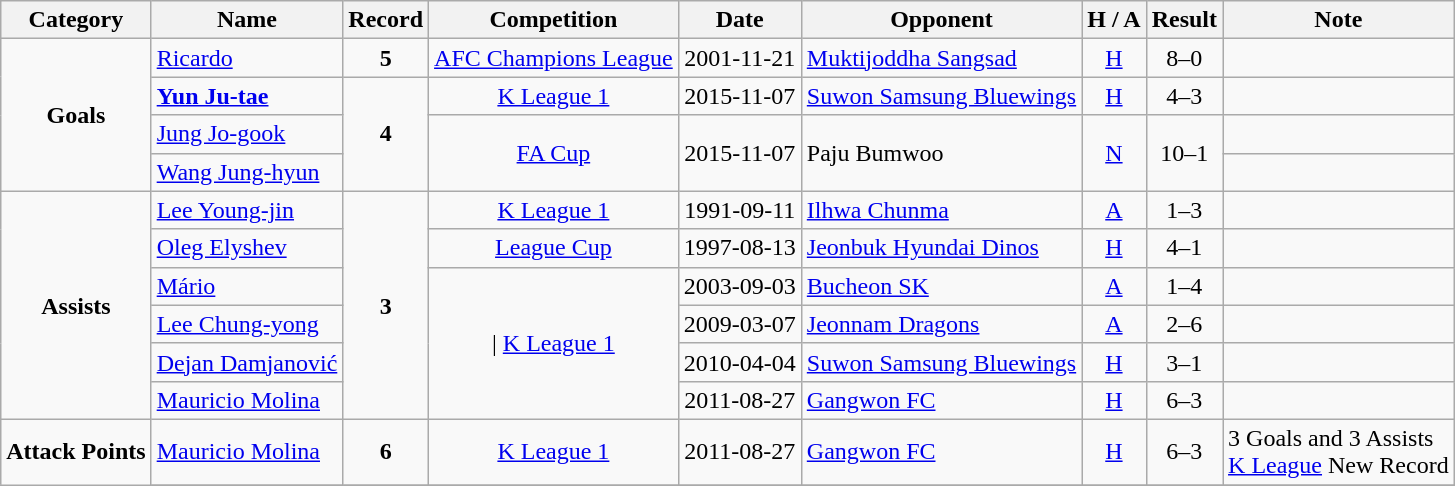<table class="wikitable" style="text-align:center">
<tr>
<th>Category</th>
<th>Name</th>
<th>Record</th>
<th>Competition</th>
<th>Date</th>
<th>Opponent</th>
<th>H / A</th>
<th>Result</th>
<th>Note</th>
</tr>
<tr>
<td rowspan="4"><strong>Goals</strong></td>
<td align=left> <a href='#'>Ricardo</a></td>
<td><strong>5</strong></td>
<td><a href='#'>AFC Champions League</a></td>
<td>2001-11-21</td>
<td align=left> <a href='#'>Muktijoddha Sangsad</a></td>
<td><a href='#'>H</a></td>
<td>8–0</td>
<td></td>
</tr>
<tr>
<td align=left> <strong><a href='#'>Yun Ju-tae</a></strong></td>
<td rowspan="3"><strong>4</strong></td>
<td><a href='#'>K League 1</a></td>
<td>2015-11-07</td>
<td align=left> <a href='#'>Suwon Samsung Bluewings</a></td>
<td><a href='#'>H</a></td>
<td>4–3</td>
<td></td>
</tr>
<tr>
<td align=left>  <a href='#'>Jung Jo-gook</a></td>
<td rowspan="2"><a href='#'>FA Cup</a></td>
<td rowspan="2">2015-11-07</td>
<td align=left rowspan="2"> Paju Bumwoo</td>
<td rowspan="2"><a href='#'>N</a></td>
<td rowspan="2">10–1</td>
<td></td>
</tr>
<tr>
<td align=left>  <a href='#'>Wang Jung-hyun</a></td>
<td></td>
</tr>
<tr>
<td rowspan="6"><strong>Assists</strong></td>
<td align=left> <a href='#'>Lee Young-jin</a></td>
<td rowspan="6"><strong>3</strong></td>
<td><a href='#'>K League 1</a></td>
<td>1991-09-11</td>
<td align=left> <a href='#'>Ilhwa Chunma</a></td>
<td><a href='#'>A</a></td>
<td>1–3</td>
<td></td>
</tr>
<tr>
<td align=left> <a href='#'>Oleg Elyshev</a></td>
<td><a href='#'>League Cup</a></td>
<td>1997-08-13</td>
<td align=left> <a href='#'>Jeonbuk Hyundai Dinos</a></td>
<td><a href='#'>H</a></td>
<td>4–1</td>
<td></td>
</tr>
<tr>
<td align=left> <a href='#'>Mário</a></td>
<td rowspan="4">| <a href='#'>K League 1</a></td>
<td>2003-09-03</td>
<td align=left> <a href='#'>Bucheon SK</a></td>
<td><a href='#'>A</a></td>
<td>1–4</td>
<td></td>
</tr>
<tr>
<td align=left> <a href='#'>Lee Chung-yong</a></td>
<td>2009-03-07</td>
<td align=left> <a href='#'>Jeonnam Dragons</a></td>
<td><a href='#'>A</a></td>
<td>2–6</td>
<td></td>
</tr>
<tr>
<td align=left> <a href='#'>Dejan Damjanović</a></td>
<td>2010-04-04</td>
<td align=left> <a href='#'>Suwon Samsung Bluewings</a></td>
<td><a href='#'>H</a></td>
<td>3–1</td>
<td></td>
</tr>
<tr>
<td align=left> <a href='#'>Mauricio Molina</a></td>
<td>2011-08-27</td>
<td align=left> <a href='#'>Gangwon FC</a></td>
<td><a href='#'>H</a></td>
<td>6–3</td>
<td></td>
</tr>
<tr>
<td rowspan="6"><strong>Attack Points</strong></td>
<td align=left> <a href='#'>Mauricio Molina</a></td>
<td><strong>6</strong></td>
<td><a href='#'>K League 1</a></td>
<td>2011-08-27</td>
<td align=left> <a href='#'>Gangwon FC</a></td>
<td><a href='#'>H</a></td>
<td>6–3</td>
<td align=left>3 Goals and 3 Assists<br><a href='#'>K League</a> New Record</td>
</tr>
<tr>
</tr>
</table>
